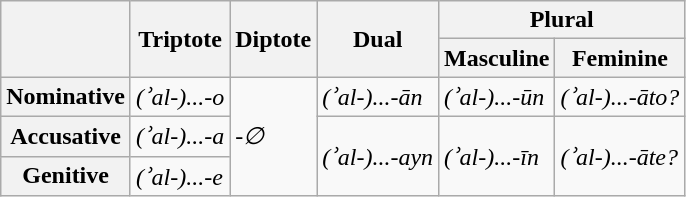<table class="wikitable">
<tr>
<th rowspan=2></th>
<th rowspan=2>Triptote</th>
<th rowspan=2>Diptote</th>
<th rowspan=2>Dual</th>
<th colspan=2>Plural</th>
</tr>
<tr>
<th>Masculine</th>
<th>Feminine</th>
</tr>
<tr>
<th>Nominative</th>
<td><em>(ʾal-)...-o</em></td>
<td rowspan="3">-<em>∅</em></td>
<td><em>(ʾal-)...-ān</em></td>
<td><em>(ʾal-)...-ūn</em></td>
<td><em>(ʾal-)...-āto?</em></td>
</tr>
<tr>
<th>Accusative</th>
<td><em>(ʾal-)...-a</em></td>
<td rowspan="2"><em>(ʾal-)...-ayn</em></td>
<td rowspan="2"><em>(ʾal-)...-īn</em></td>
<td rowspan="2"><em>(ʾal-)...-āte?</em></td>
</tr>
<tr>
<th>Genitive</th>
<td><em>(ʾal-)...-e</em></td>
</tr>
</table>
